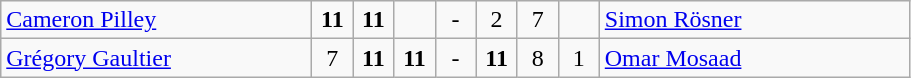<table class="wikitable">
<tr>
<td width=200> <a href='#'>Cameron Pilley</a></td>
<td style="width:20px; text-align:center;"><strong>11</strong></td>
<td style="width:20px; text-align:center;"><strong>11</strong></td>
<td style="width:20px; text-align:center;"></td>
<td style="width:20px; text-align:center;">-</td>
<td style="width:20px; text-align:center;">2</td>
<td style="width:20px; text-align:center;">7</td>
<td style="width:20px; text-align:center;"></td>
<td width=200> <a href='#'>Simon Rösner</a></td>
</tr>
<tr>
<td> <a href='#'>Grégory Gaultier</a></td>
<td style="text-align:center;">7</td>
<td style="text-align:center;"><strong>11</strong></td>
<td style="text-align:center;"><strong>11</strong></td>
<td style="text-align:center;">-</td>
<td style="text-align:center;"><strong>11</strong></td>
<td style="text-align:center;">8</td>
<td style="text-align:center;">1</td>
<td> <a href='#'>Omar Mosaad</a></td>
</tr>
</table>
